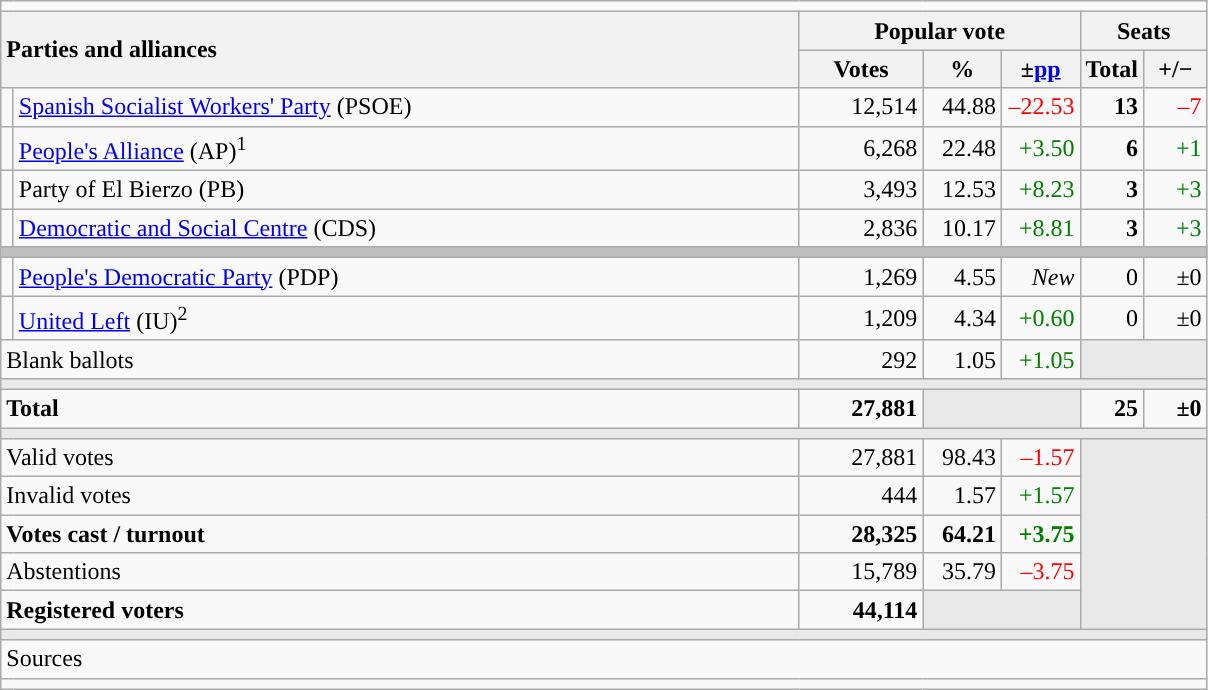<table class="wikitable" style="text-align:right;">
<tr>
<td colspan="7"></td>
</tr>
<tr>
<th style="text-align:left;" rowspan="2" colspan="2" width="525">Parties and alliances</th>
<th colspan="3">Popular vote</th>
<th colspan="2">Seats</th>
</tr>
<tr>
<th width="75">Votes</th>
<th width="45">%</th>
<th width="45">±<a href='#'>pp</a></th>
<th width="35">Total</th>
<th width="35">+/−</th>
</tr>
<tr>
<td width="1" style="color:inherit;background:"></td>
<td align="left"><a href='#'>Spanish Socialist Workers' Party</a> (PSOE)</td>
<td>12,514</td>
<td>44.88</td>
<td style="color:red;">–22.53</td>
<td><strong>13</strong></td>
<td style="color:red;">–7</td>
</tr>
<tr>
<td style="color:inherit;background:"></td>
<td align="left"><a href='#'>People's Alliance</a> (AP)<sup>1</sup></td>
<td>6,268</td>
<td>22.48</td>
<td style="color:green;">+3.50</td>
<td><strong>6</strong></td>
<td style="color:green;">+1</td>
</tr>
<tr>
<td style="color:inherit;background:"></td>
<td align="left">Party of El Bierzo (PB)</td>
<td>3,493</td>
<td>12.53</td>
<td style="color:green;">+8.23</td>
<td><strong>3</strong></td>
<td style="color:green;">+3</td>
</tr>
<tr>
<td style="color:inherit;background:"></td>
<td align="left"><a href='#'>Democratic and Social Centre</a> (CDS)</td>
<td>2,836</td>
<td>10.17</td>
<td style="color:green;">+8.81</td>
<td><strong>3</strong></td>
<td style="color:green;">+3</td>
</tr>
<tr>
<td colspan="7" bgcolor="#C0C0C0"></td>
</tr>
<tr>
<td style="color:inherit;background:"></td>
<td align="left"><a href='#'>People's Democratic Party</a> (PDP)</td>
<td>1,269</td>
<td>4.55</td>
<td><em>New</em></td>
<td>0</td>
<td>±0</td>
</tr>
<tr>
<td style="color:inherit;background:"></td>
<td align="left"><a href='#'>United Left</a> (IU)<sup>2</sup></td>
<td>1,209</td>
<td>4.34</td>
<td style="color:green;">+0.60</td>
<td>0</td>
<td>±0</td>
</tr>
<tr>
<td align="left" colspan="2">Blank ballots</td>
<td>292</td>
<td>1.05</td>
<td style="color:green;">+1.05</td>
<td bgcolor="#E9E9E9" colspan="2"></td>
</tr>
<tr>
<td colspan="7" bgcolor="#E9E9E9"></td>
</tr>
<tr style="font-weight:bold;">
<td align="left" colspan="2">Total</td>
<td>27,881</td>
<td bgcolor="#E9E9E9" colspan="2"></td>
<td>25</td>
<td>±0</td>
</tr>
<tr>
<td colspan="7" bgcolor="#E9E9E9"></td>
</tr>
<tr>
<td align="left" colspan="2">Valid votes</td>
<td>27,881</td>
<td>98.43</td>
<td style="color:red;">–1.57</td>
<td bgcolor="#E9E9E9" colspan="2" rowspan="5"></td>
</tr>
<tr>
<td align="left" colspan="2">Invalid votes</td>
<td>444</td>
<td>1.57</td>
<td style="color:green;">+1.57</td>
</tr>
<tr style="font-weight:bold;">
<td align="left" colspan="2">Votes cast / turnout</td>
<td>28,325</td>
<td>64.21</td>
<td style="color:green;">+3.75</td>
</tr>
<tr>
<td align="left" colspan="2">Abstentions</td>
<td>15,789</td>
<td>35.79</td>
<td style="color:red;">–3.75</td>
</tr>
<tr style="font-weight:bold;">
<td align="left" colspan="2">Registered voters</td>
<td>44,114</td>
<td bgcolor="#E9E9E9" colspan="2"></td>
</tr>
<tr>
<td colspan="7" bgcolor="#E9E9E9"></td>
</tr>
<tr>
<td align="left" colspan="7">Sources</td>
</tr>
<tr>
<td colspan="7" style="text-align:left; max-width:790px;"></td>
</tr>
</table>
